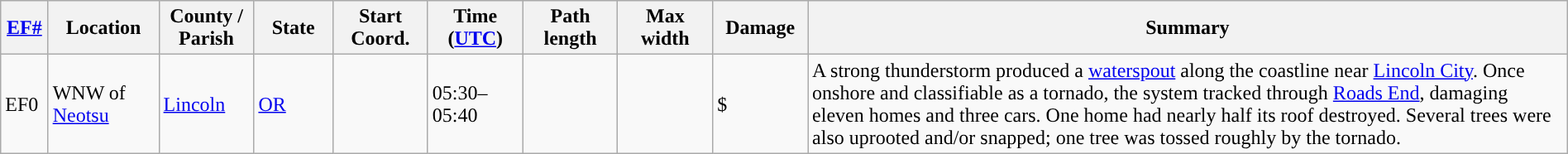<table class="wikitable sortable" style="width:100%;">
<tr>
<th scope="col"  style="width:3%; text-align:center;"><a href='#'>EF#</a></th>
<th scope="col"  style="width:7%; text-align:center;" class="unsortable">Location</th>
<th scope="col"  style="width:6%; text-align:center;" class="unsortable">County / Parish</th>
<th scope="col"  style="width:5%; text-align:center;">State</th>
<th scope="col"  style="width:6%; text-align:center;">Start Coord.</th>
<th scope="col"  style="width:6%; text-align:center;">Time (<a href='#'>UTC</a>)</th>
<th scope="col"  style="width:6%; text-align:center;">Path length</th>
<th scope="col"  style="width:6%; text-align:center;">Max width</th>
<th scope="col"  style="width:6%; text-align:center;">Damage</th>
<th scope="col" class="unsortable" style="width:48%; text-align:center;">Summary</th>
</tr>
<tr>
<td>EF0</td>
<td>WNW of <a href='#'>Neotsu</a></td>
<td><a href='#'>Lincoln</a></td>
<td><a href='#'>OR</a></td>
<td></td>
<td>05:30–05:40</td>
<td></td>
<td></td>
<td>$</td>
<td>A strong thunderstorm produced a <a href='#'>waterspout</a> along the coastline near <a href='#'>Lincoln City</a>. Once onshore and classifiable as a tornado, the system tracked through <a href='#'>Roads End</a>, damaging eleven homes and three cars. One home had nearly half its roof destroyed. Several trees were also uprooted and/or snapped; one tree was tossed roughly  by the tornado.</td>
</tr>
</table>
